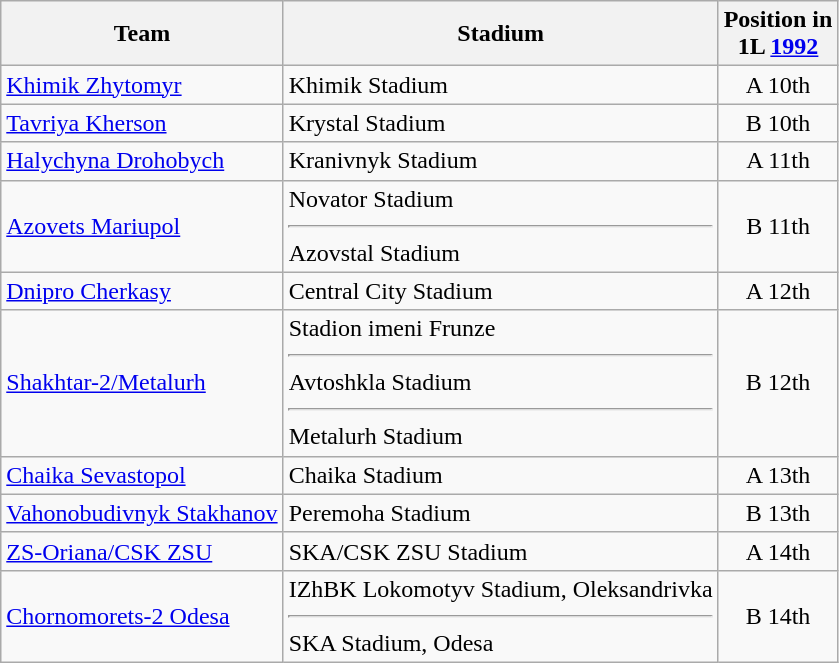<table class="wikitable sortable" style="text-align: left; float:left; margin-right:1em;">
<tr>
<th>Team</th>
<th>Stadium</th>
<th>Position in<br>1L <a href='#'>1992</a></th>
</tr>
<tr>
<td><a href='#'>Khimik Zhytomyr</a></td>
<td>Khimik Stadium</td>
<td align="center">A 10th</td>
</tr>
<tr>
<td><a href='#'>Tavriya Kherson</a></td>
<td>Krystal Stadium</td>
<td align="center">B 10th</td>
</tr>
<tr>
<td><a href='#'>Halychyna Drohobych</a></td>
<td>Kranivnyk Stadium</td>
<td align="center">A 11th</td>
</tr>
<tr>
<td><a href='#'>Azovets Mariupol</a></td>
<td>Novator Stadium<hr>Azovstal Stadium</td>
<td align="center">B 11th</td>
</tr>
<tr>
<td><a href='#'>Dnipro Cherkasy</a></td>
<td>Central City Stadium</td>
<td align="center">A 12th</td>
</tr>
<tr>
<td><a href='#'>Shakhtar-2/Metalurh</a></td>
<td>Stadion imeni Frunze<hr>Avtoshkla Stadium<hr>Metalurh Stadium</td>
<td align="center">B 12th</td>
</tr>
<tr>
<td><a href='#'>Chaika Sevastopol</a></td>
<td>Chaika Stadium</td>
<td align="center">A 13th</td>
</tr>
<tr>
<td><a href='#'>Vahonobudivnyk Stakhanov</a></td>
<td>Peremoha Stadium</td>
<td align="center">B 13th</td>
</tr>
<tr>
<td><a href='#'>ZS-Oriana/CSK ZSU</a></td>
<td>SKA/CSK ZSU Stadium</td>
<td align="center">A 14th</td>
</tr>
<tr>
<td><a href='#'>Chornomorets-2 Odesa</a></td>
<td>IZhBK Lokomotyv Stadium, Oleksandrivka<hr>SKA Stadium, Odesa</td>
<td align="center">B 14th</td>
</tr>
</table>
